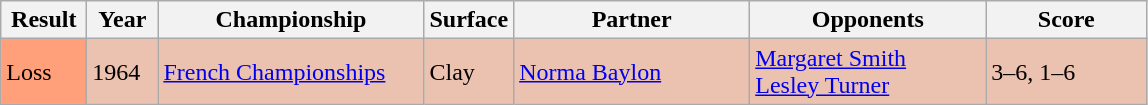<table class="sortable wikitable">
<tr>
<th style="width:50px">Result</th>
<th style="width:40px">Year</th>
<th style="width:170px">Championship</th>
<th style="width:50px">Surface</th>
<th style="width:150px">Partner</th>
<th style="width:150px">Opponents</th>
<th style="width:100px" class="unsortable">Score</th>
</tr>
<tr style="background:#ebc2af;">
<td style="background:#ffa07a;">Loss</td>
<td>1964</td>
<td><a href='#'>French Championships</a></td>
<td>Clay</td>
<td> <a href='#'>Norma Baylon</a></td>
<td> <a href='#'>Margaret Smith</a> <br>  <a href='#'>Lesley Turner</a></td>
<td>3–6, 1–6</td>
</tr>
</table>
